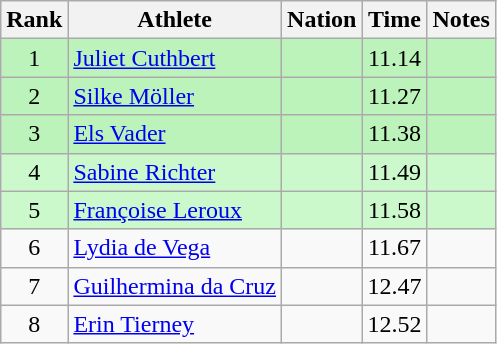<table class="wikitable sortable" style="text-align:center">
<tr>
<th>Rank</th>
<th>Athlete</th>
<th>Nation</th>
<th>Time</th>
<th>Notes</th>
</tr>
<tr style="background:#bbf3bb;">
<td>1</td>
<td align=left><a href='#'>Juliet Cuthbert</a></td>
<td align=left></td>
<td>11.14</td>
<td></td>
</tr>
<tr style="background:#bbf3bb;">
<td>2</td>
<td align=left><a href='#'>Silke Möller</a></td>
<td align=left></td>
<td>11.27</td>
<td></td>
</tr>
<tr style="background:#bbf3bb;">
<td>3</td>
<td align=left><a href='#'>Els Vader</a></td>
<td align=left></td>
<td>11.38</td>
<td></td>
</tr>
<tr style="background:#ccf9cc;">
<td>4</td>
<td align=left><a href='#'>Sabine Richter</a></td>
<td align=left></td>
<td>11.49</td>
<td></td>
</tr>
<tr style="background:#ccf9cc;">
<td>5</td>
<td align=left><a href='#'>Françoise Leroux</a></td>
<td align=left></td>
<td>11.58</td>
<td></td>
</tr>
<tr>
<td>6</td>
<td align=left><a href='#'>Lydia de Vega</a></td>
<td align=left></td>
<td>11.67</td>
<td></td>
</tr>
<tr>
<td>7</td>
<td align=left><a href='#'>Guilhermina da Cruz</a></td>
<td align=left></td>
<td>12.47</td>
<td></td>
</tr>
<tr>
<td>8</td>
<td align=left><a href='#'>Erin Tierney</a></td>
<td align=left></td>
<td>12.52</td>
<td></td>
</tr>
</table>
